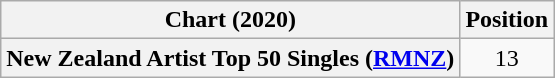<table class="wikitable plainrowheaders" style="text-align:center">
<tr>
<th scope="col">Chart (2020)</th>
<th scope="col">Position</th>
</tr>
<tr>
<th scope="row">New Zealand Artist Top 50 Singles (<a href='#'>RMNZ</a>)</th>
<td style="text-align:center;">13</td>
</tr>
</table>
